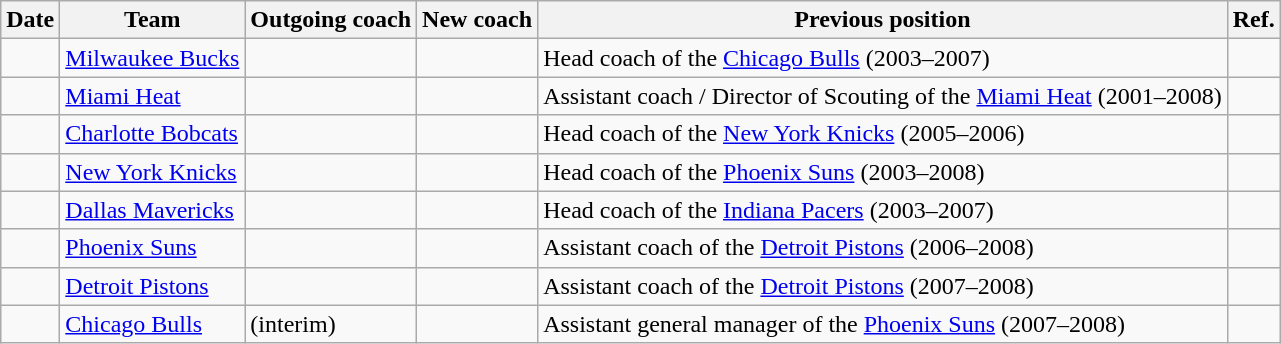<table class="wikitable sortable">
<tr>
<th>Date</th>
<th>Team</th>
<th>Outgoing coach</th>
<th>New coach</th>
<th>Previous position</th>
<th class=unsortable>Ref.</th>
</tr>
<tr>
<td></td>
<td><a href='#'>Milwaukee Bucks</a></td>
<td></td>
<td><strong></strong></td>
<td>Head coach of the <a href='#'>Chicago Bulls</a> (2003–2007)</td>
<td align=center></td>
</tr>
<tr>
<td></td>
<td><a href='#'>Miami Heat</a></td>
<td></td>
<td><strong></strong></td>
<td>Assistant coach / Director of Scouting of the <a href='#'>Miami Heat</a> (2001–2008)</td>
<td align=center></td>
</tr>
<tr>
<td></td>
<td><a href='#'>Charlotte Bobcats</a></td>
<td></td>
<td><strong></strong></td>
<td>Head coach of the <a href='#'>New York Knicks</a> (2005–2006)</td>
<td align=center></td>
</tr>
<tr>
<td></td>
<td><a href='#'>New York Knicks</a></td>
<td></td>
<td><strong></strong></td>
<td>Head coach of the <a href='#'>Phoenix Suns</a> (2003–2008)</td>
<td align=center></td>
</tr>
<tr>
<td></td>
<td><a href='#'>Dallas Mavericks</a></td>
<td></td>
<td><strong></strong></td>
<td>Head coach of the <a href='#'>Indiana Pacers</a> (2003–2007)</td>
<td align=center></td>
</tr>
<tr>
<td></td>
<td><a href='#'>Phoenix Suns</a></td>
<td></td>
<td><strong></strong></td>
<td>Assistant coach of the <a href='#'>Detroit Pistons</a> (2006–2008)</td>
<td align=center></td>
</tr>
<tr>
<td></td>
<td><a href='#'>Detroit Pistons</a></td>
<td></td>
<td><strong></strong></td>
<td>Assistant coach of the <a href='#'>Detroit Pistons</a> (2007–2008)</td>
<td align=center></td>
</tr>
<tr>
<td></td>
<td><a href='#'>Chicago Bulls</a></td>
<td> (interim)</td>
<td><strong></strong></td>
<td>Assistant general manager of the <a href='#'>Phoenix Suns</a> (2007–2008)</td>
<td align=center></td>
</tr>
</table>
